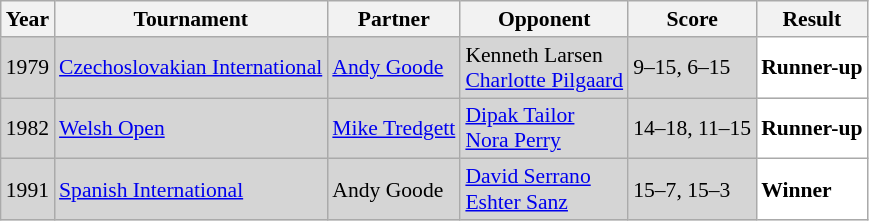<table class="sortable wikitable" style="font-size: 90%;">
<tr>
<th>Year</th>
<th>Tournament</th>
<th>Partner</th>
<th>Opponent</th>
<th>Score</th>
<th>Result</th>
</tr>
<tr style="background:#D5D5D5">
<td align="center">1979</td>
<td align="left"><a href='#'>Czechoslovakian International</a></td>
<td align="left"> <a href='#'>Andy Goode</a></td>
<td align="left"> Kenneth Larsen<br> <a href='#'>Charlotte Pilgaard</a></td>
<td align="left">9–15, 6–15</td>
<td style="text-align:left; background:white"> <strong>Runner-up</strong></td>
</tr>
<tr style="background:#D5D5D5">
<td align="center">1982</td>
<td align="left"><a href='#'>Welsh Open</a></td>
<td align="left"> <a href='#'>Mike Tredgett</a></td>
<td align="left"> <a href='#'>Dipak Tailor</a><br> <a href='#'>Nora Perry</a></td>
<td align="left">14–18, 11–15</td>
<td style="text-align:left; background:white"> <strong>Runner-up</strong></td>
</tr>
<tr style="background:#D5D5D5">
<td align="center">1991</td>
<td align="left"><a href='#'>Spanish International</a></td>
<td align="left"> Andy Goode</td>
<td align="left"> <a href='#'>David Serrano</a><br> <a href='#'>Eshter Sanz</a></td>
<td align="left">15–7, 15–3</td>
<td style="text-align:left; background:white"> <strong>Winner</strong></td>
</tr>
</table>
